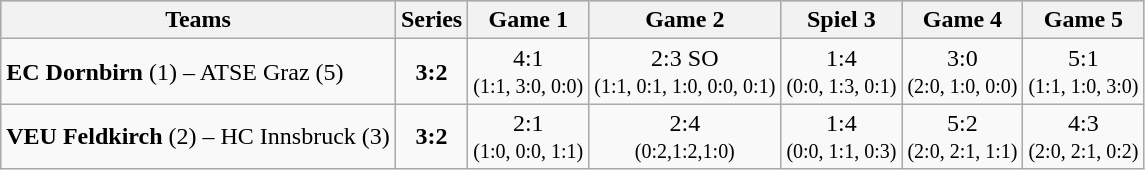<table class="wikitable">
<tr style="background-color:#c0c0c0;">
<th>Teams</th>
<th>Series</th>
<th>Game 1</th>
<th>Game 2</th>
<th>Spiel 3</th>
<th>Game 4</th>
<th>Game 5</th>
</tr>
<tr align="center">
<td align="left"><strong>EC Dornbirn</strong> (1) – ATSE Graz (5)</td>
<td><strong>3:2</strong></td>
<td>4:1<br><small>(1:1, 3:0, 0:0)</small></td>
<td>2:3 SO<br><small>(1:1, 0:1, 1:0, 0:0, 0:1)</small></td>
<td>1:4<br><small>(0:0, 1:3, 0:1)</small></td>
<td>3:0<br><small>(2:0, 1:0, 0:0)</small></td>
<td>5:1<br><small>(1:1, 1:0, 3:0)</small></td>
</tr>
<tr align="center">
<td align="left"><strong>VEU Feldkirch</strong> (2) – HC Innsbruck (3)</td>
<td><strong>3:2</strong></td>
<td>2:1<br><small>(1:0, 0:0, 1:1)</small></td>
<td>2:4<br><small>(0:2,1:2,1:0)</small></td>
<td>1:4<br><small>(0:0, 1:1, 0:3)</small></td>
<td>5:2<br><small>(2:0, 2:1, 1:1)</small></td>
<td>4:3<br><small>(2:0, 2:1, 0:2)</small></td>
</tr>
</table>
